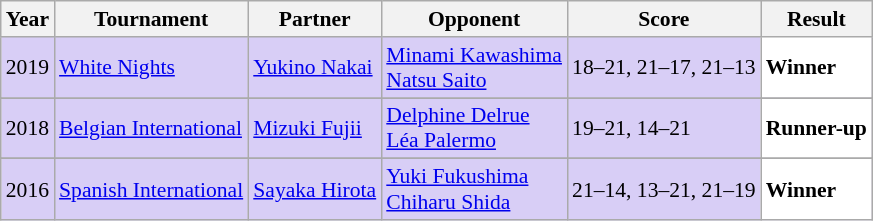<table class="sortable wikitable" style="font-size: 90%;">
<tr>
<th>Year</th>
<th>Tournament</th>
<th>Partner</th>
<th>Opponent</th>
<th>Score</th>
<th>Result</th>
</tr>
<tr style="background:#D8CEF6">
<td align="center">2019</td>
<td align="left"><a href='#'>White Nights</a></td>
<td align="left"> <a href='#'>Yukino Nakai</a></td>
<td align="left"> <a href='#'>Minami Kawashima</a> <br>  <a href='#'>Natsu Saito</a></td>
<td align="left">18–21, 21–17, 21–13</td>
<td style="text-align:left; background:white"> <strong>Winner</strong></td>
</tr>
<tr>
</tr>
<tr style="background:#D8CEF6">
<td align="center">2018</td>
<td align="left"><a href='#'>Belgian International</a></td>
<td align="left"> <a href='#'>Mizuki Fujii</a></td>
<td align="left"> <a href='#'>Delphine Delrue</a> <br>  <a href='#'>Léa Palermo</a></td>
<td align="left">19–21, 14–21</td>
<td style="text-align:left; background:white"> <strong>Runner-up</strong></td>
</tr>
<tr>
</tr>
<tr style="background:#D8CEF6">
<td align="center">2016</td>
<td align="left"><a href='#'>Spanish International</a></td>
<td align="left"> <a href='#'>Sayaka Hirota</a></td>
<td align="left"> <a href='#'>Yuki Fukushima</a> <br>  <a href='#'>Chiharu Shida</a></td>
<td align="left">21–14, 13–21, 21–19</td>
<td style="text-align:left; background:white"> <strong>Winner</strong></td>
</tr>
</table>
